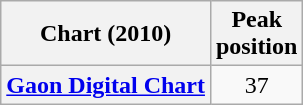<table class="wikitable plainrowheaders sortable" style="text-align:center;" border="1">
<tr>
<th scope="col">Chart (2010)</th>
<th scope="col">Peak<br>position</th>
</tr>
<tr>
<th scope="row"><a href='#'>Gaon Digital Chart</a></th>
<td>37</td>
</tr>
</table>
